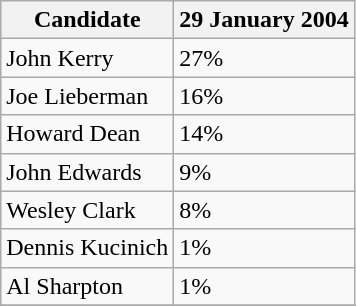<table class ="wikitable">
<tr>
<th>Candidate</th>
<th>29 January 2004</th>
</tr>
<tr>
<td>John Kerry</td>
<td>27%</td>
</tr>
<tr>
<td>Joe Lieberman</td>
<td>16%</td>
</tr>
<tr>
<td>Howard Dean</td>
<td>14%</td>
</tr>
<tr>
<td>John Edwards</td>
<td>9%</td>
</tr>
<tr>
<td>Wesley Clark</td>
<td>8%</td>
</tr>
<tr>
<td>Dennis Kucinich</td>
<td>1%</td>
</tr>
<tr>
<td>Al Sharpton</td>
<td>1%</td>
</tr>
<tr>
</tr>
</table>
